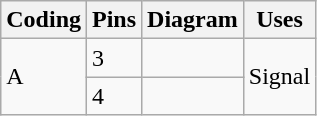<table class="wikitable">
<tr>
<th>Coding</th>
<th>Pins</th>
<th>Diagram</th>
<th>Uses</th>
</tr>
<tr>
<td rowspan=2>A</td>
<td>3</td>
<td></td>
<td rowspan=2>Signal</td>
</tr>
<tr>
<td>4</td>
<td></td>
</tr>
</table>
